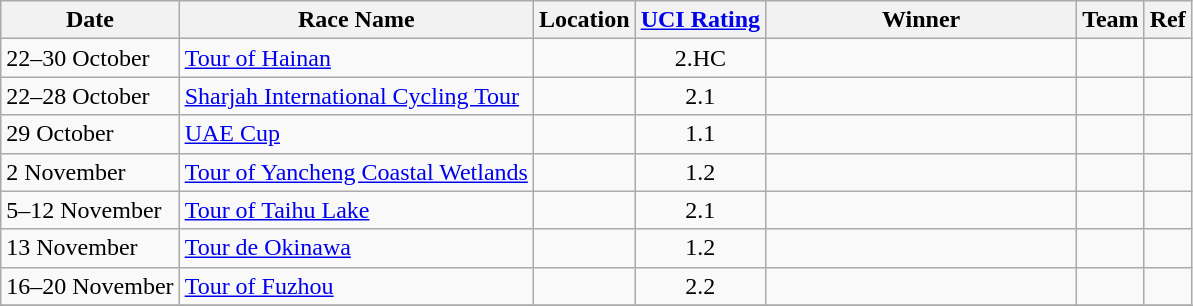<table class="wikitable sortable">
<tr>
<th>Date</th>
<th>Race Name</th>
<th>Location</th>
<th><a href='#'>UCI Rating</a></th>
<th width=200px>Winner</th>
<th>Team</th>
<th>Ref</th>
</tr>
<tr>
<td>22–30 October</td>
<td><a href='#'>Tour of Hainan</a></td>
<td></td>
<td align=center>2.HC</td>
<td></td>
<td></td>
<td align=center></td>
</tr>
<tr>
<td>22–28 October</td>
<td><a href='#'>Sharjah International Cycling Tour</a></td>
<td></td>
<td align=center>2.1</td>
<td></td>
<td></td>
<td align=center></td>
</tr>
<tr>
<td>29 October</td>
<td><a href='#'>UAE Cup</a></td>
<td></td>
<td align=center>1.1</td>
<td></td>
<td></td>
<td align=center></td>
</tr>
<tr>
<td>2 November</td>
<td><a href='#'>Tour of Yancheng Coastal Wetlands</a></td>
<td></td>
<td align=center>1.2</td>
<td></td>
<td></td>
<td align=center></td>
</tr>
<tr>
<td>5–12 November</td>
<td><a href='#'>Tour of Taihu Lake</a></td>
<td></td>
<td align=center>2.1</td>
<td></td>
<td></td>
<td align=center></td>
</tr>
<tr>
<td>13 November</td>
<td><a href='#'>Tour de Okinawa</a></td>
<td></td>
<td align=center>1.2</td>
<td></td>
<td></td>
<td align=center></td>
</tr>
<tr>
<td>16–20 November</td>
<td><a href='#'>Tour of Fuzhou</a></td>
<td></td>
<td align=center>2.2</td>
<td></td>
<td></td>
<td align=center></td>
</tr>
<tr>
</tr>
</table>
